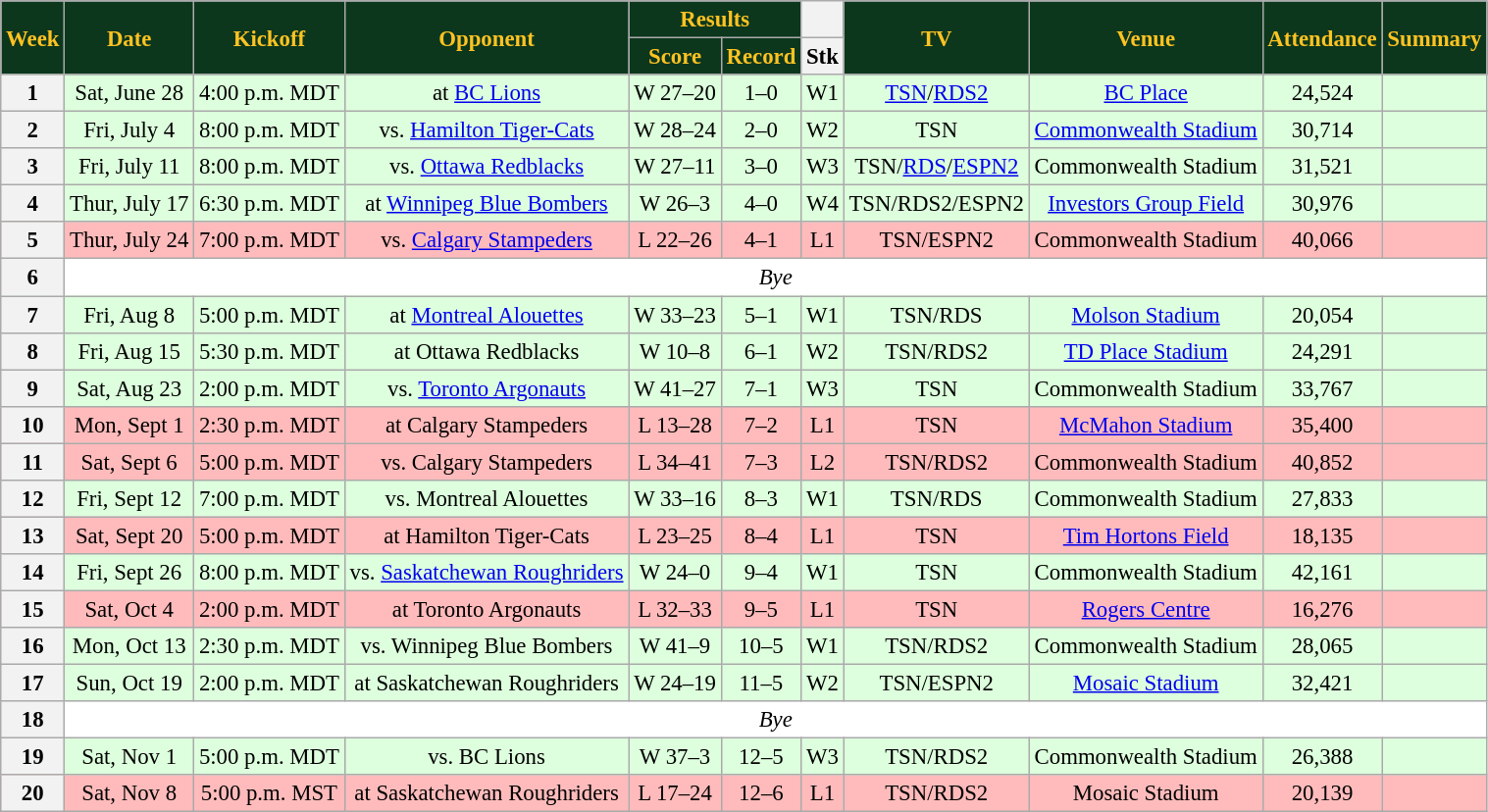<table class="wikitable" style="font-size: 95%;">
<tr>
<th style="background:#0C371D;color:#ffc322;" rowspan=2>Week</th>
<th style="background:#0C371D;color:#ffc322;" rowspan=2>Date</th>
<th style="background:#0C371D;color:#ffc322;" rowspan=2>Kickoff</th>
<th style="background:#0C371D;color:#ffc322;" rowspan=2>Opponent</th>
<th style="background:#0C371D;color:#ffc322;" colspan=2>Results</th>
<th></th>
<th style="background:#0C371D;color:#ffc322;" rowspan=2>TV</th>
<th style="background:#0C371D;color:#ffc322;" rowspan=2>Venue</th>
<th style="background:#0C371D;color:#ffc322;" rowspan=2>Attendance</th>
<th style="background:#0C371D;color:#ffc322;" rowspan=2>Summary</th>
</tr>
<tr>
<th style="background:#0C371D;color:#ffc322;">Score</th>
<th style="background:#0C371D;color:#ffc322;">Record</th>
<th>Stk</th>
</tr>
<tr align="center" bgcolor="#ddffdd">
<th align="center"><strong>1</strong></th>
<td align="center">Sat, June 28</td>
<td align="center">4:00 p.m. MDT</td>
<td align="center">at <a href='#'>BC Lions</a></td>
<td align="center">W 27–20</td>
<td align="center">1–0</td>
<td>W1</td>
<td align="center"><a href='#'>TSN</a>/<a href='#'>RDS2</a></td>
<td align="center"><a href='#'>BC Place</a></td>
<td align="center">24,524</td>
<td align="center"></td>
</tr>
<tr align="center" bgcolor="#ddffdd">
<th align="center"><strong>2</strong></th>
<td align="center">Fri, July 4</td>
<td align="center">8:00 p.m. MDT</td>
<td align="center">vs. <a href='#'>Hamilton Tiger-Cats</a></td>
<td align="center">W 28–24</td>
<td align="center">2–0</td>
<td>W2</td>
<td align="center">TSN</td>
<td align="center"><a href='#'>Commonwealth Stadium</a></td>
<td align="center">30,714</td>
<td align="center"></td>
</tr>
<tr align="center" bgcolor="#ddffdd">
<th align="center"><strong>3</strong></th>
<td align="center">Fri, July 11</td>
<td align="center">8:00 p.m. MDT</td>
<td align="center">vs. <a href='#'>Ottawa Redblacks</a></td>
<td align="center">W 27–11</td>
<td align="center">3–0</td>
<td>W3</td>
<td align="center">TSN/<a href='#'>RDS</a>/<a href='#'>ESPN2</a></td>
<td align="center">Commonwealth Stadium</td>
<td align="center">31,521</td>
<td align="center"></td>
</tr>
<tr align="center" bgcolor="#ddffdd">
<th align="center"><strong>4</strong></th>
<td align="center">Thur, July 17</td>
<td align="center">6:30 p.m. MDT</td>
<td align="center">at <a href='#'>Winnipeg Blue Bombers</a></td>
<td align="center">W 26–3</td>
<td align="center">4–0</td>
<td>W4</td>
<td align="center">TSN/RDS2/ESPN2</td>
<td align="center"><a href='#'>Investors Group Field</a></td>
<td align="center">30,976</td>
<td align="center"></td>
</tr>
<tr align="center" bgcolor="#ffbbbb">
<th align="center"><strong>5</strong></th>
<td align="center">Thur, July 24</td>
<td align="center">7:00 p.m. MDT</td>
<td align="center">vs. <a href='#'>Calgary Stampeders</a></td>
<td align="center">L 22–26</td>
<td align="center">4–1</td>
<td>L1</td>
<td align="center">TSN/ESPN2</td>
<td align="center">Commonwealth Stadium</td>
<td align="center">40,066</td>
<td align="center"></td>
</tr>
<tr align="center" bgcolor="#ffffff">
<th align="center"><strong>6</strong></th>
<td colspan="10" align="center" valign="middle"><em>Bye</em></td>
</tr>
<tr align="center" bgcolor="#ddffdd">
<th align="center"><strong>7</strong></th>
<td align="center">Fri, Aug 8</td>
<td align="center">5:00 p.m. MDT</td>
<td align="center">at <a href='#'>Montreal Alouettes</a></td>
<td align="center">W 33–23</td>
<td align="center">5–1</td>
<td>W1</td>
<td align="center">TSN/RDS</td>
<td align="center"><a href='#'>Molson Stadium</a></td>
<td align="center">20,054</td>
<td align="center"></td>
</tr>
<tr align="center" bgcolor="#ddffdd">
<th align="center"><strong>8</strong></th>
<td align="center">Fri, Aug 15</td>
<td align="center">5:30 p.m. MDT</td>
<td align="center">at Ottawa Redblacks</td>
<td align="center">W 10–8</td>
<td align="center">6–1</td>
<td>W2</td>
<td align="center">TSN/RDS2</td>
<td align="center"><a href='#'>TD Place Stadium</a></td>
<td align="center">24,291</td>
<td align="center"></td>
</tr>
<tr align="center" bgcolor="#ddffdd">
<th align="center"><strong>9</strong></th>
<td align="center">Sat, Aug 23</td>
<td align="center">2:00 p.m. MDT</td>
<td align="center">vs. <a href='#'>Toronto Argonauts</a></td>
<td align="center">W 41–27</td>
<td align="center">7–1</td>
<td>W3</td>
<td align="center">TSN</td>
<td align="center">Commonwealth Stadium</td>
<td align="center">33,767</td>
<td align="center"></td>
</tr>
<tr align="center" bgcolor="#ffbbbb">
<th align="center"><strong>10</strong></th>
<td align="center">Mon, Sept 1</td>
<td align="center">2:30 p.m. MDT</td>
<td align="center">at Calgary Stampeders</td>
<td align="center">L 13–28</td>
<td align="center">7–2</td>
<td>L1</td>
<td align="center">TSN</td>
<td align="center"><a href='#'>McMahon Stadium</a></td>
<td align="center">35,400</td>
<td align="center"></td>
</tr>
<tr align="center" bgcolor="#ffbbbb">
<th align="center"><strong>11</strong></th>
<td align="center">Sat, Sept 6</td>
<td align="center">5:00 p.m. MDT</td>
<td align="center">vs. Calgary Stampeders</td>
<td align="center">L 34–41</td>
<td align="center">7–3</td>
<td>L2</td>
<td align="center">TSN/RDS2</td>
<td align="center">Commonwealth Stadium</td>
<td align="center">40,852</td>
<td align="center"></td>
</tr>
<tr align="center" bgcolor="#ddffdd">
<th align="center"><strong>12</strong></th>
<td align="center">Fri, Sept 12</td>
<td align="center">7:00 p.m. MDT</td>
<td align="center">vs. Montreal Alouettes</td>
<td align="center">W 33–16</td>
<td align="center">8–3</td>
<td>W1</td>
<td align="center">TSN/RDS</td>
<td align="center">Commonwealth Stadium</td>
<td align="center">27,833</td>
<td align="center"></td>
</tr>
<tr align="center" bgcolor="#ffbbbb">
<th align="center"><strong>13</strong></th>
<td align="center">Sat, Sept 20</td>
<td align="center">5:00 p.m. MDT</td>
<td align="center">at Hamilton Tiger-Cats</td>
<td align="center">L 23–25</td>
<td align="center">8–4</td>
<td>L1</td>
<td align="center">TSN</td>
<td align="center"><a href='#'>Tim Hortons Field</a></td>
<td align="center">18,135</td>
<td align="center"></td>
</tr>
<tr align="center" bgcolor="#ddffdd">
<th align="center"><strong>14</strong></th>
<td align="center">Fri, Sept 26</td>
<td align="center">8:00 p.m. MDT</td>
<td align="center">vs. <a href='#'>Saskatchewan Roughriders</a></td>
<td align="center">W 24–0</td>
<td align="center">9–4</td>
<td>W1</td>
<td align="center">TSN</td>
<td align="center">Commonwealth Stadium</td>
<td align="center">42,161</td>
<td align="center"></td>
</tr>
<tr align="center" bgcolor="#ffbbbb">
<th align="center"><strong>15</strong></th>
<td align="center">Sat, Oct 4</td>
<td align="center">2:00 p.m. MDT</td>
<td align="center">at Toronto Argonauts</td>
<td align="center">L 32–33</td>
<td align="center">9–5</td>
<td>L1</td>
<td align="center">TSN</td>
<td align="center"><a href='#'>Rogers Centre</a></td>
<td align="center">16,276</td>
<td align="center"></td>
</tr>
<tr align="center" bgcolor="#ddffdd">
<th align="center"><strong>16</strong></th>
<td align="center">Mon, Oct 13</td>
<td align="center">2:30 p.m. MDT</td>
<td align="center">vs. Winnipeg Blue Bombers</td>
<td align="center">W 41–9</td>
<td align="center">10–5</td>
<td>W1</td>
<td align="center">TSN/RDS2</td>
<td align="center">Commonwealth Stadium</td>
<td align="center">28,065</td>
<td align="center"></td>
</tr>
<tr align="center" bgcolor="#ddffdd">
<th align="center"><strong>17</strong></th>
<td align="center">Sun, Oct 19</td>
<td align="center">2:00 p.m. MDT</td>
<td align="center">at Saskatchewan Roughriders</td>
<td align="center">W 24–19</td>
<td align="center">11–5</td>
<td>W2</td>
<td align="center">TSN/ESPN2</td>
<td align="center"><a href='#'>Mosaic Stadium</a></td>
<td align="center">32,421</td>
<td align="center"></td>
</tr>
<tr align="center" bgcolor="#ffffff">
<th align="center"><strong>18</strong></th>
<td colspan="10" align="center" valign="middle"><em>Bye</em></td>
</tr>
<tr align="center" bgcolor="#ddffdd">
<th align="center"><strong>19</strong></th>
<td align="center">Sat, Nov 1</td>
<td align="center">5:00 p.m. MDT</td>
<td align="center">vs. BC Lions</td>
<td align="center">W 37–3</td>
<td align="center">12–5</td>
<td>W3</td>
<td align="center">TSN/RDS2</td>
<td align="center">Commonwealth Stadium</td>
<td align="center">26,388</td>
<td align="center"></td>
</tr>
<tr align="center" bgcolor="#ffbbbb">
<th align="center"><strong>20</strong></th>
<td align="center">Sat, Nov 8</td>
<td align="center">5:00 p.m. MST</td>
<td align="center">at Saskatchewan Roughriders</td>
<td align="center">L 17–24</td>
<td align="center">12–6</td>
<td>L1</td>
<td align="center">TSN/RDS2</td>
<td align="center">Mosaic Stadium</td>
<td align="center">20,139</td>
<td align="center"></td>
</tr>
</table>
